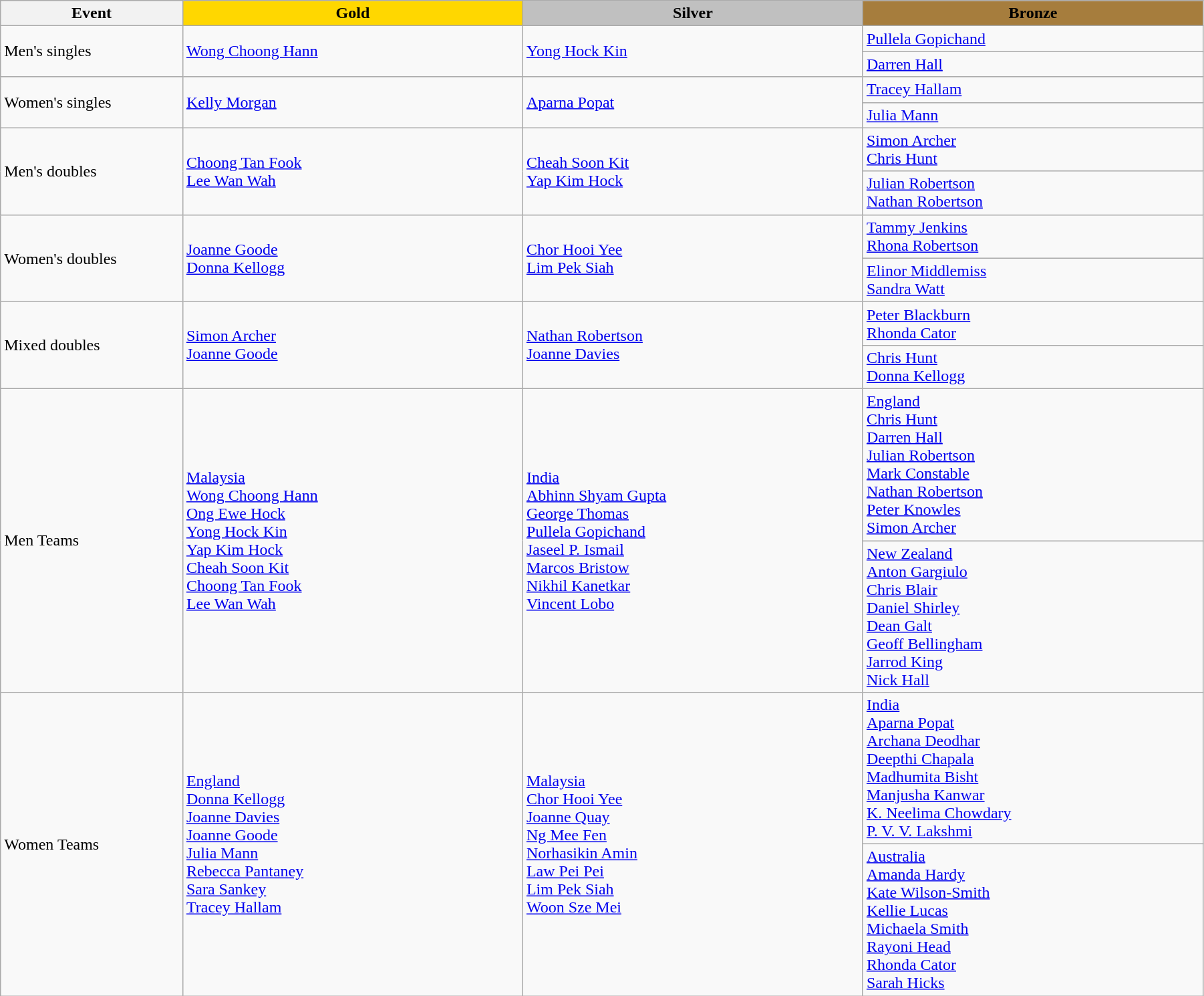<table class="wikitable" style="width:95%;">
<tr>
<th style="width:15%;"><strong>Event</strong></th>
<th style="background:gold; width:28%;">Gold</th>
<th style="background:silver; width:28%;">Silver</th>
<th style="background:#a67d3d; width:28%;">Bronze</th>
</tr>
<tr>
<td rowspan="2">Men's singles</td>
<td rowspan="2"> <a href='#'>Wong Choong Hann</a></td>
<td rowspan="2"> <a href='#'>Yong Hock Kin</a></td>
<td> <a href='#'>Pullela Gopichand</a></td>
</tr>
<tr>
<td> <a href='#'>Darren Hall</a></td>
</tr>
<tr>
<td rowspan="2">Women's singles</td>
<td rowspan="2"> <a href='#'>Kelly Morgan</a></td>
<td rowspan="2"> <a href='#'>Aparna Popat</a></td>
<td> <a href='#'>Tracey Hallam</a></td>
</tr>
<tr>
<td> <a href='#'>Julia Mann</a></td>
</tr>
<tr>
<td rowspan="2">Men's doubles</td>
<td rowspan="2"> <a href='#'>Choong Tan Fook</a> <br> <a href='#'>Lee Wan Wah</a></td>
<td rowspan="2"> <a href='#'>Cheah Soon Kit</a> <br> <a href='#'>Yap Kim Hock</a></td>
<td> <a href='#'>Simon Archer</a> <br>  <a href='#'>Chris Hunt</a></td>
</tr>
<tr>
<td> <a href='#'>Julian Robertson</a> <br> <a href='#'>Nathan Robertson</a></td>
</tr>
<tr>
<td rowspan="2">Women's doubles</td>
<td rowspan="2"> <a href='#'>Joanne Goode</a> <br> <a href='#'>Donna Kellogg</a></td>
<td rowspan="2"> <a href='#'>Chor Hooi Yee</a> <br> <a href='#'>Lim Pek Siah</a></td>
<td> <a href='#'>Tammy Jenkins</a> <br>  <a href='#'>Rhona Robertson</a></td>
</tr>
<tr>
<td> <a href='#'>Elinor Middlemiss</a> <br>  <a href='#'>Sandra Watt</a></td>
</tr>
<tr>
<td rowspan="2">Mixed doubles</td>
<td rowspan="2"> <a href='#'>Simon Archer</a> <br>  <a href='#'>Joanne Goode</a></td>
<td rowspan="2"> <a href='#'>Nathan Robertson</a> <br>  <a href='#'>Joanne Davies</a></td>
<td> <a href='#'>Peter Blackburn</a> <br>  <a href='#'>Rhonda Cator</a></td>
</tr>
<tr>
<td> <a href='#'>Chris Hunt</a> <br>  <a href='#'>Donna Kellogg</a></td>
</tr>
<tr>
<td rowspan="2">Men Teams</td>
<td rowspan="2"> <a href='#'>Malaysia</a><br><a href='#'>Wong Choong Hann</a><br><a href='#'>Ong Ewe Hock</a><br><a href='#'>Yong Hock Kin</a><br><a href='#'>Yap Kim Hock</a><br><a href='#'>Cheah Soon Kit</a><br><a href='#'>Choong Tan Fook</a><br><a href='#'>Lee Wan Wah</a></td>
<td rowspan="2"> <a href='#'>India</a><br><a href='#'>Abhinn Shyam Gupta</a><br><a href='#'>George Thomas</a><br><a href='#'>Pullela Gopichand</a><br><a href='#'>Jaseel P. Ismail</a><br><a href='#'>Marcos Bristow</a><br><a href='#'>Nikhil Kanetkar</a><br><a href='#'>Vincent Lobo</a></td>
<td> <a href='#'>England</a><br><a href='#'>Chris Hunt</a><br><a href='#'>Darren Hall</a><br><a href='#'>Julian Robertson</a><br><a href='#'>Mark Constable</a><br><a href='#'>Nathan Robertson</a><br><a href='#'>Peter Knowles</a><br><a href='#'>Simon Archer</a></td>
</tr>
<tr>
<td> <a href='#'>New Zealand</a><br><a href='#'>Anton Gargiulo</a><br><a href='#'>Chris Blair</a><br><a href='#'>Daniel Shirley</a><br><a href='#'>Dean Galt</a><br><a href='#'>Geoff Bellingham</a><br><a href='#'>Jarrod King</a><br><a href='#'>Nick Hall</a></td>
</tr>
<tr>
<td rowspan="2">Women Teams</td>
<td rowspan="2"> <a href='#'>England</a><br><a href='#'>Donna Kellogg</a><br><a href='#'>Joanne Davies</a><br><a href='#'>Joanne Goode</a><br><a href='#'>Julia Mann</a><br><a href='#'>Rebecca Pantaney</a><br><a href='#'>Sara Sankey</a><br><a href='#'>Tracey Hallam</a></td>
<td rowspan="2"> <a href='#'>Malaysia</a><br><a href='#'>Chor Hooi Yee</a><br><a href='#'>Joanne Quay</a><br><a href='#'>Ng Mee Fen</a><br><a href='#'>Norhasikin Amin</a><br><a href='#'>Law Pei Pei</a><br><a href='#'>Lim Pek Siah</a><br><a href='#'>Woon Sze Mei</a></td>
<td> <a href='#'>India</a><br><a href='#'>Aparna Popat</a><br><a href='#'>Archana Deodhar</a><br><a href='#'>Deepthi Chapala</a><br><a href='#'>Madhumita Bisht</a><br><a href='#'>Manjusha Kanwar</a><br><a href='#'>K. Neelima Chowdary</a><br><a href='#'>P. V. V. Lakshmi</a></td>
</tr>
<tr>
<td> <a href='#'>Australia</a><br><a href='#'>Amanda Hardy</a><br><a href='#'>Kate Wilson-Smith</a><br><a href='#'>Kellie Lucas</a><br><a href='#'>Michaela Smith</a><br><a href='#'>Rayoni Head</a><br><a href='#'>Rhonda Cator</a><br><a href='#'>Sarah Hicks</a></td>
</tr>
</table>
